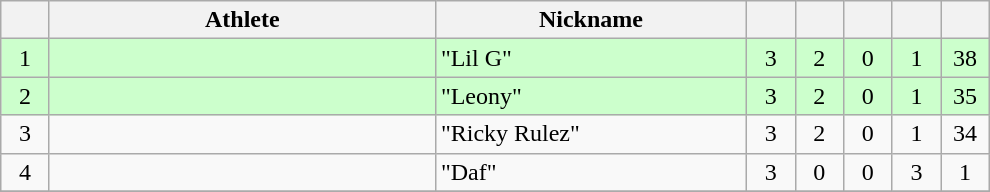<table class="wikitable" style="text-align: center; font-size:100% ">
<tr>
<th width=25></th>
<th width=250>Athlete</th>
<th width=200>Nickname</th>
<th width=25></th>
<th width=25></th>
<th width=25></th>
<th width=25></th>
<th width=25></th>
</tr>
<tr bgcolor="ccffcc">
<td>1</td>
<td align=left></td>
<td align=left>"Lil G"</td>
<td>3</td>
<td>2</td>
<td>0</td>
<td>1</td>
<td>38</td>
</tr>
<tr bgcolor="ccffcc">
<td>2</td>
<td align=left></td>
<td align=left>"Leony"</td>
<td>3</td>
<td>2</td>
<td>0</td>
<td>1</td>
<td>35</td>
</tr>
<tr>
<td>3</td>
<td align=left></td>
<td align=left>"Ricky Rulez"</td>
<td>3</td>
<td>2</td>
<td>0</td>
<td>1</td>
<td>34</td>
</tr>
<tr>
<td>4</td>
<td align=left></td>
<td align=left>"Daf"</td>
<td>3</td>
<td>0</td>
<td>0</td>
<td>3</td>
<td>1</td>
</tr>
<tr>
</tr>
</table>
